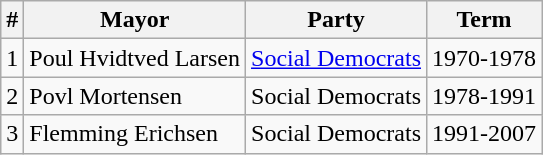<table class="wikitable">
<tr>
<th>#</th>
<th>Mayor</th>
<th>Party</th>
<th>Term</th>
</tr>
<tr>
<td>1</td>
<td>Poul Hvidtved Larsen</td>
<td> <a href='#'>Social Democrats</a></td>
<td>1970-1978</td>
</tr>
<tr>
<td>2</td>
<td>Povl Mortensen</td>
<td> Social Democrats</td>
<td>1978-1991</td>
</tr>
<tr>
<td>3</td>
<td>Flemming Erichsen</td>
<td> Social Democrats</td>
<td>1991-2007</td>
</tr>
</table>
